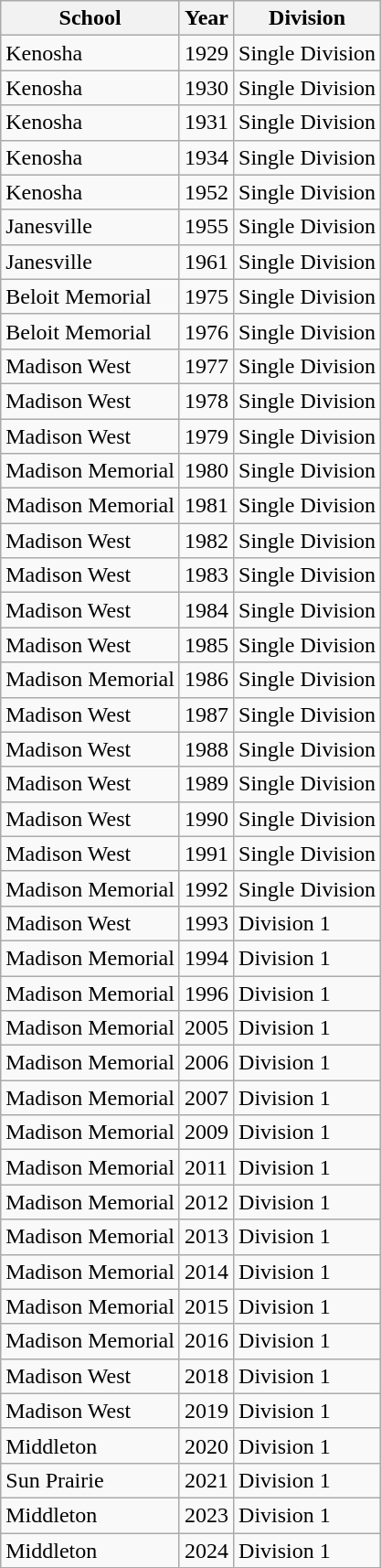<table class="wikitable">
<tr>
<th>School</th>
<th>Year</th>
<th>Division</th>
</tr>
<tr>
<td>Kenosha</td>
<td>1929</td>
<td>Single Division</td>
</tr>
<tr>
<td>Kenosha</td>
<td>1930</td>
<td>Single Division</td>
</tr>
<tr>
<td>Kenosha</td>
<td>1931</td>
<td>Single Division</td>
</tr>
<tr>
<td>Kenosha</td>
<td>1934</td>
<td>Single Division</td>
</tr>
<tr>
<td>Kenosha</td>
<td>1952</td>
<td>Single Division</td>
</tr>
<tr>
<td>Janesville</td>
<td>1955</td>
<td>Single Division</td>
</tr>
<tr>
<td>Janesville</td>
<td>1961</td>
<td>Single Division</td>
</tr>
<tr>
<td>Beloit Memorial</td>
<td>1975</td>
<td>Single Division</td>
</tr>
<tr>
<td>Beloit Memorial</td>
<td>1976</td>
<td>Single Division</td>
</tr>
<tr>
<td>Madison West</td>
<td>1977</td>
<td>Single Division</td>
</tr>
<tr>
<td>Madison West</td>
<td>1978</td>
<td>Single Division</td>
</tr>
<tr>
<td>Madison West</td>
<td>1979</td>
<td>Single Division</td>
</tr>
<tr>
<td>Madison Memorial</td>
<td>1980</td>
<td>Single Division</td>
</tr>
<tr>
<td>Madison Memorial</td>
<td>1981</td>
<td>Single Division</td>
</tr>
<tr>
<td>Madison West</td>
<td>1982</td>
<td>Single Division</td>
</tr>
<tr>
<td>Madison West</td>
<td>1983</td>
<td>Single Division</td>
</tr>
<tr>
<td>Madison West</td>
<td>1984</td>
<td>Single Division</td>
</tr>
<tr>
<td>Madison West</td>
<td>1985</td>
<td>Single Division</td>
</tr>
<tr>
<td>Madison Memorial</td>
<td>1986</td>
<td>Single Division</td>
</tr>
<tr>
<td>Madison West</td>
<td>1987</td>
<td>Single Division</td>
</tr>
<tr>
<td>Madison West</td>
<td>1988</td>
<td>Single Division</td>
</tr>
<tr>
<td>Madison West</td>
<td>1989</td>
<td>Single Division</td>
</tr>
<tr>
<td>Madison West</td>
<td>1990</td>
<td>Single Division</td>
</tr>
<tr>
<td>Madison West</td>
<td>1991</td>
<td>Single Division</td>
</tr>
<tr>
<td>Madison Memorial</td>
<td>1992</td>
<td>Single Division</td>
</tr>
<tr>
<td>Madison West</td>
<td>1993</td>
<td>Division 1</td>
</tr>
<tr>
<td>Madison Memorial</td>
<td>1994</td>
<td>Division 1</td>
</tr>
<tr>
<td>Madison Memorial</td>
<td>1996</td>
<td>Division 1</td>
</tr>
<tr>
<td>Madison Memorial</td>
<td>2005</td>
<td>Division 1</td>
</tr>
<tr>
<td>Madison Memorial</td>
<td>2006</td>
<td>Division 1</td>
</tr>
<tr>
<td>Madison Memorial</td>
<td>2007</td>
<td>Division 1</td>
</tr>
<tr>
<td>Madison Memorial</td>
<td>2009</td>
<td>Division 1</td>
</tr>
<tr>
<td>Madison Memorial</td>
<td>2011</td>
<td>Division 1</td>
</tr>
<tr>
<td>Madison Memorial</td>
<td>2012</td>
<td>Division 1</td>
</tr>
<tr>
<td>Madison Memorial</td>
<td>2013</td>
<td>Division 1</td>
</tr>
<tr>
<td>Madison Memorial</td>
<td>2014</td>
<td>Division 1</td>
</tr>
<tr>
<td>Madison Memorial</td>
<td>2015</td>
<td>Division 1</td>
</tr>
<tr>
<td>Madison Memorial</td>
<td>2016</td>
<td>Division 1</td>
</tr>
<tr>
<td>Madison West</td>
<td>2018</td>
<td>Division 1</td>
</tr>
<tr>
<td>Madison West</td>
<td>2019</td>
<td>Division 1</td>
</tr>
<tr>
<td>Middleton</td>
<td>2020</td>
<td>Division 1</td>
</tr>
<tr>
<td>Sun Prairie</td>
<td>2021</td>
<td>Division 1</td>
</tr>
<tr>
<td>Middleton</td>
<td>2023</td>
<td>Division 1</td>
</tr>
<tr>
<td>Middleton</td>
<td>2024</td>
<td>Division 1</td>
</tr>
</table>
